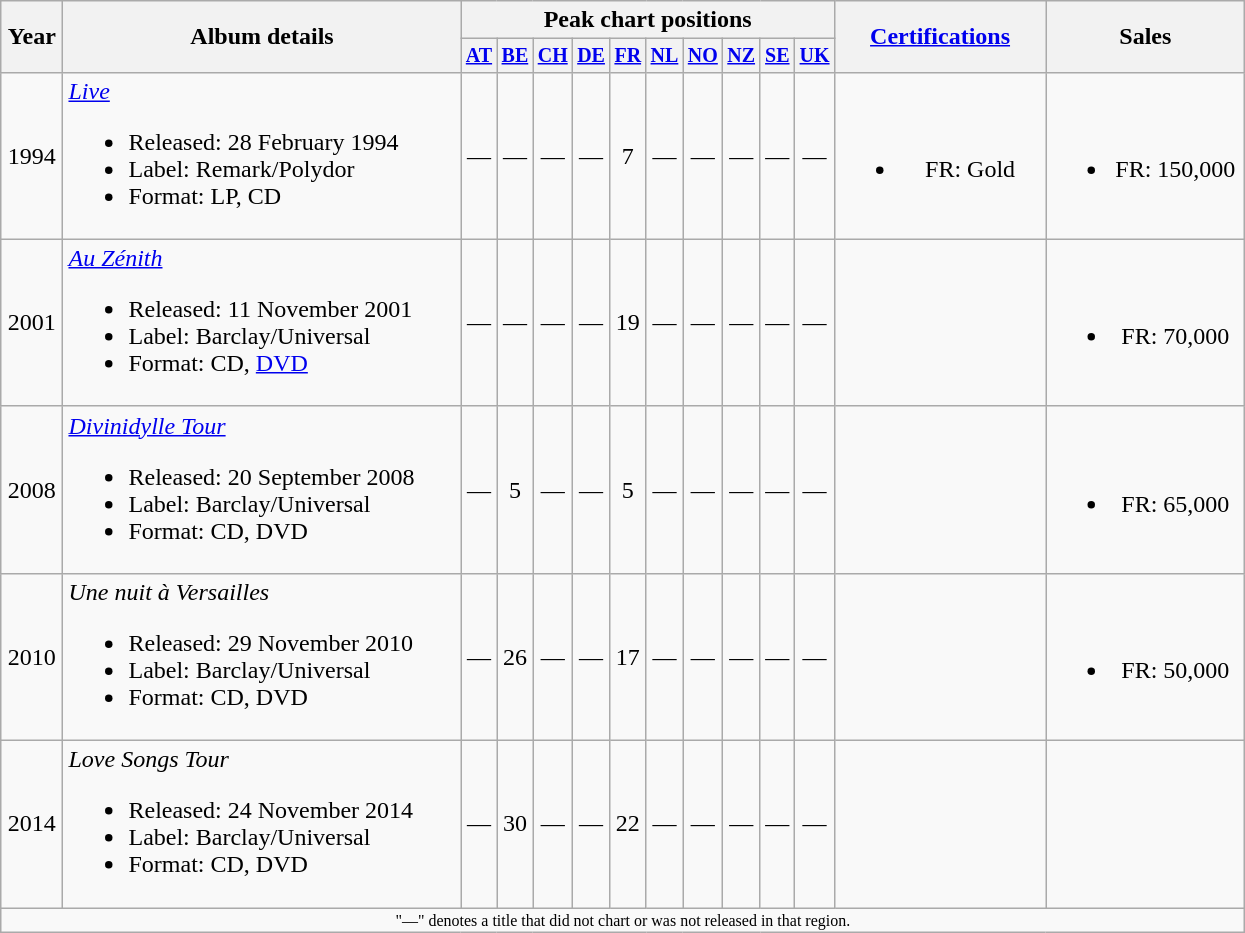<table class="wikitable" style="text-align:center;">
<tr>
<th rowspan=2 width=5%>Year</th>
<th rowspan=2 width=32%>Album details</th>
<th colspan=10 width=30%>Peak chart positions</th>
<th rowspan=2 width=17%><a href='#'>Certifications</a></th>
<th rowspan=2 width=16%>Sales</th>
</tr>
<tr style=font-size:smaller>
<th width:3%><a href='#'>AT</a><br></th>
<th width:3%><a href='#'>BE</a><br></th>
<th width:3%><a href='#'>CH</a><br></th>
<th width:3%><a href='#'>DE</a><br></th>
<th width:3%><a href='#'>FR</a><br></th>
<th width:3%><a href='#'>NL</a><br></th>
<th width:3%><a href='#'>NO</a><br></th>
<th width:3%><a href='#'>NZ</a><br></th>
<th width:3%><a href='#'>SE</a><br></th>
<th width:3%><a href='#'>UK</a><br></th>
</tr>
<tr>
<td>1994</td>
<td align=left><em><a href='#'>Live</a></em><br><ul><li>Released: 28 February 1994</li><li>Label: Remark/Polydor </li><li>Format: LP, CD</li></ul></td>
<td>—</td>
<td>—</td>
<td>—</td>
<td>—</td>
<td>7</td>
<td>—</td>
<td>—</td>
<td>—</td>
<td>—</td>
<td>—</td>
<td><br><ul><li>FR: Gold</li></ul></td>
<td><br><ul><li>FR: 150,000</li></ul></td>
</tr>
<tr>
<td>2001</td>
<td align=left><em><a href='#'>Au Zénith</a></em><br><ul><li>Released: 11 November 2001</li><li>Label: Barclay/Universal </li><li>Format: CD, <a href='#'>DVD</a></li></ul></td>
<td>—</td>
<td>—</td>
<td>—</td>
<td>—</td>
<td>19</td>
<td>—</td>
<td>—</td>
<td>—</td>
<td>—</td>
<td>—</td>
<td></td>
<td><br><ul><li>FR: 70,000</li></ul></td>
</tr>
<tr>
<td>2008</td>
<td align=left><em><a href='#'>Divinidylle Tour</a></em><br><ul><li>Released: 20 September 2008</li><li>Label: Barclay/Universal </li><li>Format: CD, DVD</li></ul></td>
<td>—</td>
<td>5</td>
<td>—</td>
<td>—</td>
<td>5</td>
<td>—</td>
<td>—</td>
<td>—</td>
<td>—</td>
<td>—</td>
<td></td>
<td><br><ul><li>FR: 65,000</li></ul></td>
</tr>
<tr>
<td>2010</td>
<td align=left><em>Une nuit à Versailles</em><br><ul><li>Released: 29 November 2010</li><li>Label: Barclay/Universal </li><li>Format: CD, DVD</li></ul></td>
<td>—</td>
<td>26</td>
<td>—</td>
<td>—</td>
<td>17</td>
<td>—</td>
<td>—</td>
<td>—</td>
<td>—</td>
<td>—</td>
<td></td>
<td><br><ul><li>FR: 50,000</li></ul></td>
</tr>
<tr>
<td>2014</td>
<td align=left><em>Love Songs Tour</em><br><ul><li>Released: 24 November 2014</li><li>Label: Barclay/Universal</li><li>Format: CD, DVD</li></ul></td>
<td>—</td>
<td>30</td>
<td>—</td>
<td>—</td>
<td>22</td>
<td>—</td>
<td>—</td>
<td>—</td>
<td>—</td>
<td>—</td>
<td></td>
<td></td>
</tr>
<tr>
<td colspan=14 style=font-size:8pt>"—" denotes a title that did not chart or was not released in that region.</td>
</tr>
</table>
